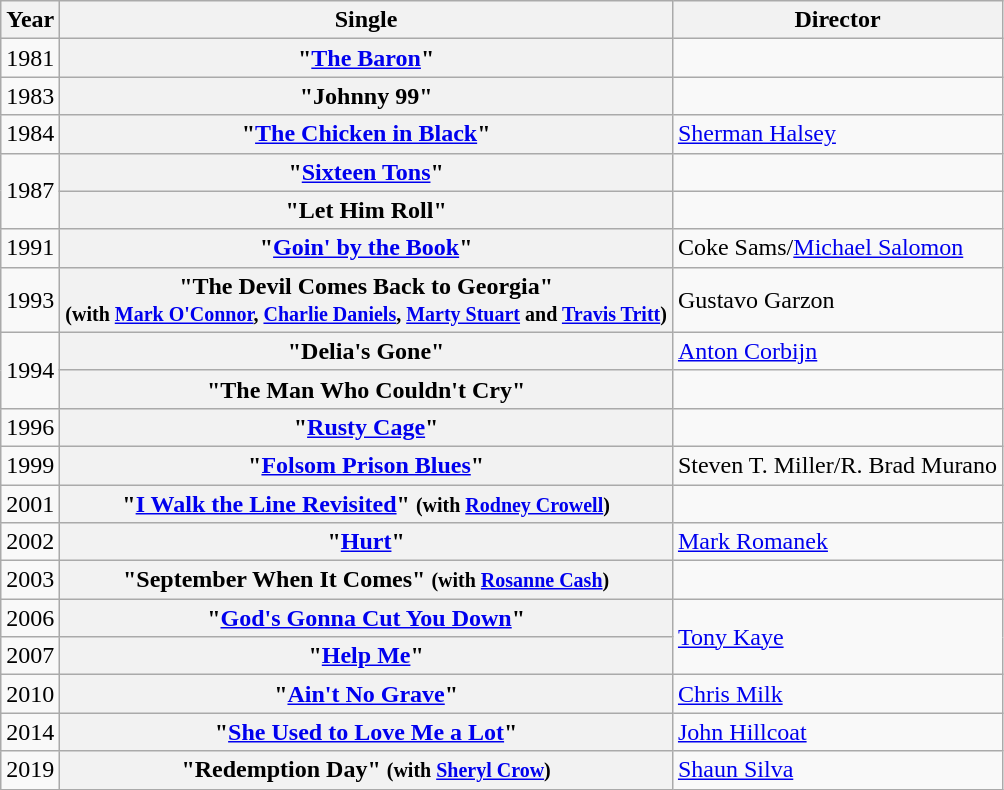<table class="wikitable plainrowheaders">
<tr>
<th>Year</th>
<th>Single</th>
<th>Director</th>
</tr>
<tr>
<td>1981</td>
<th scope="row">"<a href='#'>The Baron</a>"</th>
<td></td>
</tr>
<tr>
<td>1983</td>
<th scope="row">"Johnny 99"</th>
<td></td>
</tr>
<tr>
<td>1984</td>
<th scope="row">"<a href='#'>The Chicken in Black</a>"</th>
<td><a href='#'>Sherman Halsey</a></td>
</tr>
<tr>
<td rowspan="2">1987</td>
<th scope="row">"<a href='#'>Sixteen Tons</a>"</th>
<td></td>
</tr>
<tr>
<th scope="row">"Let Him Roll"</th>
<td></td>
</tr>
<tr>
<td>1991</td>
<th scope="row">"<a href='#'>Goin' by the Book</a>"</th>
<td>Coke Sams/<a href='#'>Michael Salomon</a></td>
</tr>
<tr>
<td>1993</td>
<th scope="row">"The Devil Comes Back to Georgia"<br><small>(with <a href='#'>Mark O'Connor</a>, <a href='#'>Charlie Daniels</a>, <a href='#'>Marty Stuart</a> and <a href='#'>Travis Tritt</a>)</small></th>
<td>Gustavo Garzon</td>
</tr>
<tr>
<td rowspan="2">1994</td>
<th scope="row">"Delia's Gone"</th>
<td><a href='#'>Anton Corbijn</a></td>
</tr>
<tr>
<th scope="row">"The Man Who Couldn't Cry"</th>
<td></td>
</tr>
<tr>
<td>1996</td>
<th scope="row">"<a href='#'>Rusty Cage</a>"</th>
<td></td>
</tr>
<tr>
<td>1999</td>
<th scope="row">"<a href='#'>Folsom Prison Blues</a>"</th>
<td>Steven T. Miller/R. Brad Murano</td>
</tr>
<tr>
<td>2001</td>
<th scope="row">"<a href='#'>I Walk the Line Revisited</a>" <small>(with <a href='#'>Rodney Crowell</a>)</small></th>
<td></td>
</tr>
<tr>
<td>2002</td>
<th scope="row">"<a href='#'>Hurt</a>"</th>
<td><a href='#'>Mark Romanek</a></td>
</tr>
<tr>
<td>2003</td>
<th scope="row">"September When It Comes" <small>(with <a href='#'>Rosanne Cash</a>)</small></th>
<td></td>
</tr>
<tr>
<td>2006</td>
<th scope="row">"<a href='#'>God's Gonna Cut You Down</a>"</th>
<td rowspan="2"><a href='#'>Tony Kaye</a></td>
</tr>
<tr>
<td>2007</td>
<th scope="row">"<a href='#'>Help Me</a>"</th>
</tr>
<tr>
<td>2010</td>
<th scope="row">"<a href='#'>Ain't No Grave</a>"</th>
<td><a href='#'>Chris Milk</a></td>
</tr>
<tr>
<td>2014</td>
<th scope="row">"<a href='#'>She Used to Love Me a Lot</a>"</th>
<td><a href='#'>John Hillcoat</a></td>
</tr>
<tr>
<td>2019</td>
<th scope="row">"Redemption Day" <small>(with <a href='#'>Sheryl Crow</a>)</small></th>
<td><a href='#'>Shaun Silva</a></td>
</tr>
</table>
